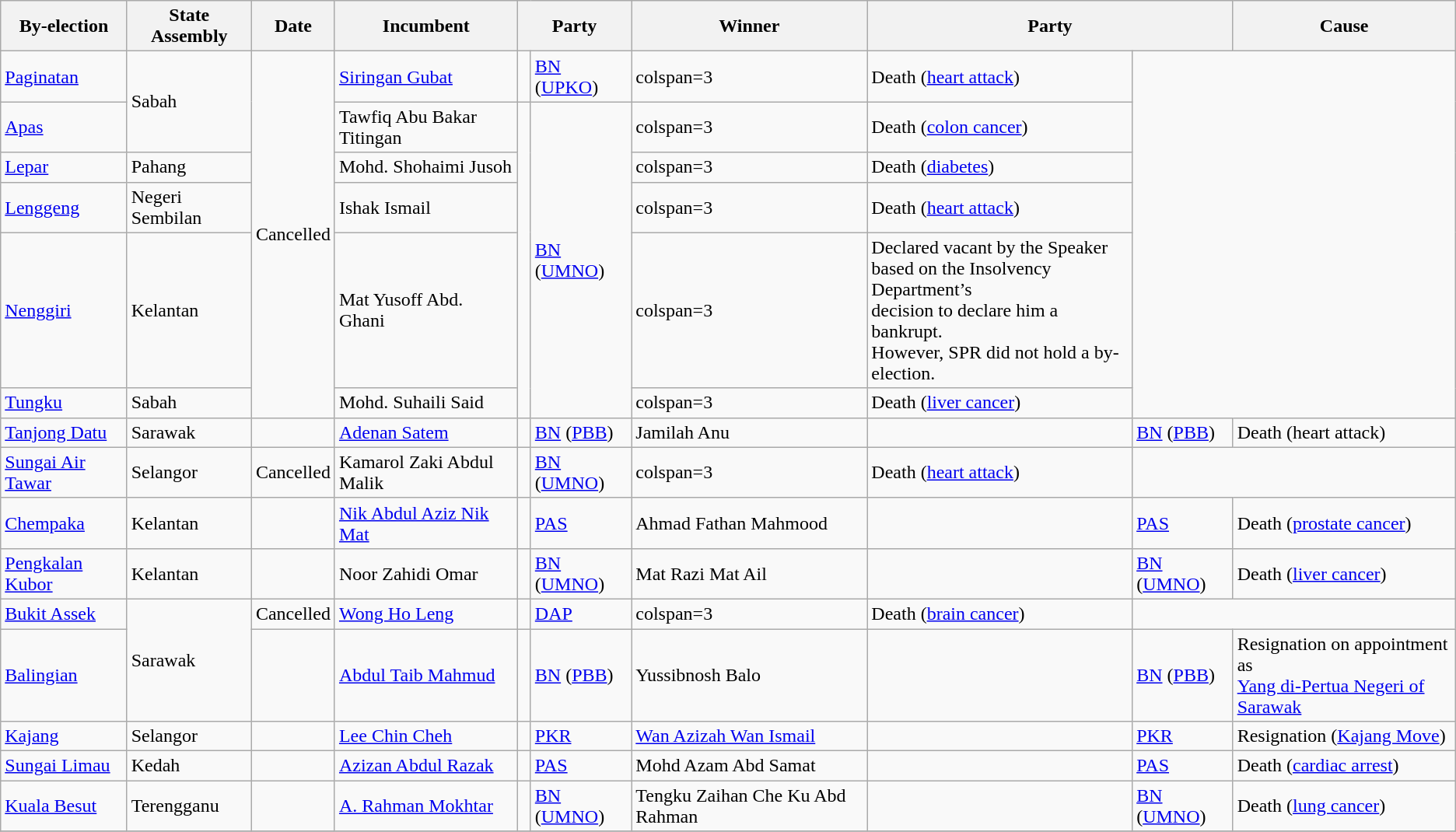<table class="wikitable">
<tr>
<th>By-election</th>
<th>State Assembly</th>
<th>Date</th>
<th>Incumbent</th>
<th colspan=2>Party</th>
<th>Winner</th>
<th colspan=2>Party</th>
<th>Cause</th>
</tr>
<tr>
<td><a href='#'>Paginatan</a></td>
<td rowspan="2">Sabah</td>
<td rowspan="6">Cancelled</td>
<td><a href='#'>Siringan Gubat</a></td>
<td> </td>
<td><a href='#'>BN</a> (<a href='#'>UPKO</a>)</td>
<td>colspan=3 </td>
<td>Death (<a href='#'>heart attack</a>)</td>
</tr>
<tr>
<td><a href='#'>Apas</a></td>
<td>Tawfiq Abu Bakar Titingan</td>
<td rowspan="5" > </td>
<td rowspan="5"><a href='#'>BN</a> (<a href='#'>UMNO</a>)</td>
<td>colspan=3 </td>
<td>Death (<a href='#'>colon cancer</a>)</td>
</tr>
<tr>
<td><a href='#'>Lepar</a></td>
<td>Pahang</td>
<td>Mohd. Shohaimi Jusoh</td>
<td>colspan=3 </td>
<td>Death (<a href='#'>diabetes</a>)</td>
</tr>
<tr>
<td><a href='#'>Lenggeng</a></td>
<td>Negeri Sembilan</td>
<td>Ishak Ismail</td>
<td>colspan=3 </td>
<td>Death (<a href='#'>heart attack</a>)</td>
</tr>
<tr>
<td><a href='#'>Nenggiri</a></td>
<td>Kelantan</td>
<td>Mat Yusoff Abd. Ghani</td>
<td>colspan=3 </td>
<td>Declared vacant by the Speaker<br> based on the Insolvency Department’s<br> decision to declare him a bankrupt.<br> However, SPR did not hold a by-election.</td>
</tr>
<tr>
<td><a href='#'>Tungku</a></td>
<td>Sabah</td>
<td>Mohd. Suhaili Said</td>
<td>colspan=3 </td>
<td>Death (<a href='#'>liver cancer</a>)</td>
</tr>
<tr>
<td><a href='#'>Tanjong Datu</a></td>
<td>Sarawak</td>
<td></td>
<td><a href='#'>Adenan Satem</a></td>
<td> </td>
<td><a href='#'>BN</a> (<a href='#'>PBB</a>)</td>
<td>Jamilah Anu</td>
<td> </td>
<td><a href='#'>BN</a> (<a href='#'>PBB</a>)</td>
<td>Death (heart attack)</td>
</tr>
<tr>
<td><a href='#'>Sungai Air Tawar</a></td>
<td>Selangor</td>
<td>Cancelled</td>
<td>Kamarol Zaki Abdul Malik</td>
<td> </td>
<td><a href='#'>BN</a> (<a href='#'>UMNO</a>)</td>
<td>colspan=3 </td>
<td>Death (<a href='#'>heart attack</a>)</td>
</tr>
<tr>
<td><a href='#'>Chempaka</a></td>
<td>Kelantan</td>
<td></td>
<td><a href='#'>Nik Abdul Aziz Nik Mat</a></td>
<td> </td>
<td><a href='#'>PAS</a></td>
<td>Ahmad Fathan Mahmood</td>
<td> </td>
<td><a href='#'>PAS</a></td>
<td>Death (<a href='#'>prostate cancer</a>)</td>
</tr>
<tr>
<td><a href='#'>Pengkalan Kubor</a></td>
<td>Kelantan</td>
<td></td>
<td>Noor Zahidi Omar</td>
<td> </td>
<td><a href='#'>BN</a> (<a href='#'>UMNO</a>)</td>
<td>Mat Razi Mat Ail</td>
<td> </td>
<td><a href='#'>BN</a> (<a href='#'>UMNO</a>)</td>
<td>Death (<a href='#'>liver cancer</a>)</td>
</tr>
<tr>
<td><a href='#'>Bukit Assek</a></td>
<td rowspan="2">Sarawak</td>
<td>Cancelled</td>
<td><a href='#'>Wong Ho Leng</a></td>
<td> </td>
<td><a href='#'>DAP</a></td>
<td>colspan=3 </td>
<td>Death (<a href='#'>brain cancer</a>)</td>
</tr>
<tr>
<td><a href='#'>Balingian</a></td>
<td></td>
<td><a href='#'>Abdul Taib Mahmud</a></td>
<td> </td>
<td><a href='#'>BN</a> (<a href='#'>PBB</a>)</td>
<td>Yussibnosh Balo</td>
<td> </td>
<td><a href='#'>BN</a> (<a href='#'>PBB</a>)</td>
<td>Resignation on appointment as<br> <a href='#'>Yang di-Pertua Negeri of Sarawak</a></td>
</tr>
<tr>
<td><a href='#'>Kajang</a></td>
<td>Selangor</td>
<td></td>
<td><a href='#'>Lee Chin Cheh</a></td>
<td> </td>
<td><a href='#'>PKR</a></td>
<td><a href='#'>Wan Azizah Wan Ismail</a></td>
<td> </td>
<td><a href='#'>PKR</a></td>
<td>Resignation (<a href='#'>Kajang Move</a>)</td>
</tr>
<tr>
<td><a href='#'>Sungai Limau</a></td>
<td>Kedah</td>
<td></td>
<td><a href='#'>Azizan Abdul Razak</a></td>
<td> </td>
<td><a href='#'>PAS</a></td>
<td>Mohd Azam Abd Samat</td>
<td> </td>
<td><a href='#'>PAS</a></td>
<td>Death (<a href='#'>cardiac arrest</a>)</td>
</tr>
<tr>
<td><a href='#'>Kuala Besut</a></td>
<td>Terengganu</td>
<td></td>
<td><a href='#'>A. Rahman Mokhtar</a></td>
<td> </td>
<td><a href='#'>BN</a> (<a href='#'>UMNO</a>)</td>
<td>Tengku Zaihan Che Ku Abd Rahman</td>
<td> </td>
<td><a href='#'>BN</a> (<a href='#'>UMNO</a>)</td>
<td>Death (<a href='#'>lung cancer</a>)</td>
</tr>
<tr>
</tr>
</table>
